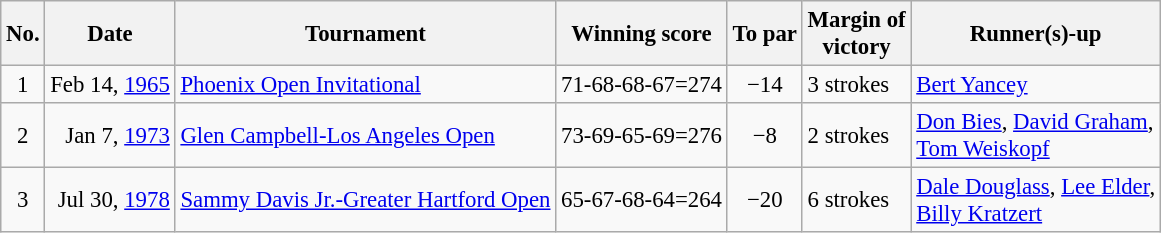<table class="wikitable" style="font-size:95%;">
<tr>
<th>No.</th>
<th>Date</th>
<th>Tournament</th>
<th>Winning score</th>
<th>To par</th>
<th>Margin of<br>victory</th>
<th>Runner(s)-up</th>
</tr>
<tr>
<td align=center>1</td>
<td align=right>Feb 14, <a href='#'>1965</a></td>
<td><a href='#'>Phoenix Open Invitational</a></td>
<td align=right>71-68-68-67=274</td>
<td align=center>−14</td>
<td>3 strokes</td>
<td> <a href='#'>Bert Yancey</a></td>
</tr>
<tr>
<td align=center>2</td>
<td align=right>Jan 7, <a href='#'>1973</a></td>
<td><a href='#'>Glen Campbell-Los Angeles Open</a></td>
<td align=right>73-69-65-69=276</td>
<td align=center>−8</td>
<td>2 strokes</td>
<td> <a href='#'>Don Bies</a>,  <a href='#'>David Graham</a>,<br> <a href='#'>Tom Weiskopf</a></td>
</tr>
<tr>
<td align=center>3</td>
<td align=right>Jul 30, <a href='#'>1978</a></td>
<td><a href='#'>Sammy Davis Jr.-Greater Hartford Open</a></td>
<td align=right>65-67-68-64=264</td>
<td align=center>−20</td>
<td>6 strokes</td>
<td> <a href='#'>Dale Douglass</a>,  <a href='#'>Lee Elder</a>,<br> <a href='#'>Billy Kratzert</a></td>
</tr>
</table>
